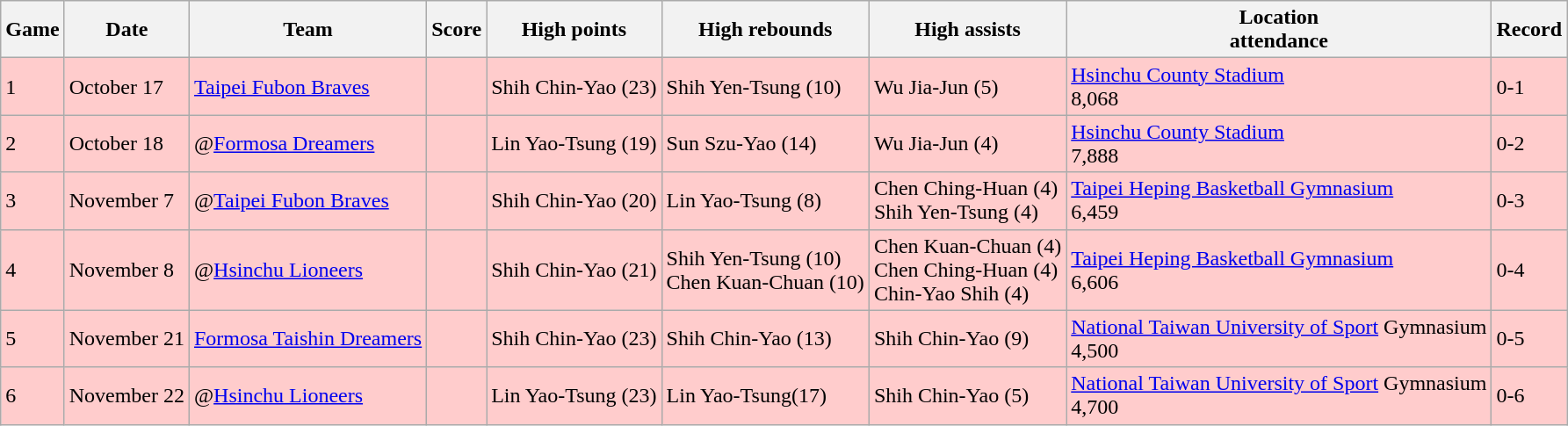<table class="wikitable">
<tr>
<th>Game</th>
<th>Date</th>
<th>Team</th>
<th>Score</th>
<th>High points</th>
<th>High rebounds</th>
<th>High assists</th>
<th>Location<br>attendance</th>
<th>Record</th>
</tr>
<tr style="background:#fcc;">
<td>1</td>
<td>October 17</td>
<td><a href='#'>Taipei Fubon Braves</a></td>
<td></td>
<td>Shih Chin-Yao (23)</td>
<td>Shih Yen-Tsung (10)</td>
<td>Wu Jia-Jun (5)</td>
<td><a href='#'>Hsinchu County Stadium</a><br>8,068</td>
<td>0-1</td>
</tr>
<tr style="background:#fcc;">
<td>2</td>
<td>October 18</td>
<td>@<a href='#'>Formosa Dreamers</a></td>
<td></td>
<td>Lin Yao-Tsung (19)</td>
<td>Sun Szu-Yao (14)</td>
<td>Wu Jia-Jun (4)</td>
<td><a href='#'>Hsinchu County Stadium</a><br>7,888</td>
<td>0-2</td>
</tr>
<tr style="background:#fcc;">
<td>3</td>
<td>November 7</td>
<td>@<a href='#'>Taipei Fubon Braves</a></td>
<td></td>
<td>Shih Chin-Yao (20)</td>
<td>Lin Yao-Tsung (8)</td>
<td>Chen Ching-Huan (4)<br> Shih Yen-Tsung (4)</td>
<td><a href='#'>Taipei Heping Basketball Gymnasium</a><br>6,459</td>
<td>0-3</td>
</tr>
<tr style="background:#fcc;">
<td>4</td>
<td>November 8</td>
<td>@<a href='#'>Hsinchu Lioneers</a></td>
<td></td>
<td>Shih Chin-Yao (21)</td>
<td>Shih Yen-Tsung (10)<br> Chen Kuan-Chuan (10)</td>
<td>Chen Kuan-Chuan (4)<br> Chen Ching-Huan (4)<br>Chin-Yao Shih (4)</td>
<td><a href='#'>Taipei Heping Basketball Gymnasium</a><br>6,606</td>
<td>0-4</td>
</tr>
<tr style="background:#fcc;">
<td>5</td>
<td>November 21</td>
<td><a href='#'>Formosa Taishin Dreamers</a></td>
<td></td>
<td>Shih Chin-Yao (23)</td>
<td>Shih Chin-Yao (13)</td>
<td>Shih Chin-Yao (9)</td>
<td><a href='#'>National Taiwan University of Sport</a> Gymnasium<br>4,500</td>
<td>0-5</td>
</tr>
<tr style="background:#fcc;">
<td>6</td>
<td>November 22</td>
<td>@<a href='#'>Hsinchu Lioneers</a></td>
<td></td>
<td>Lin Yao-Tsung (23)</td>
<td>Lin  Yao-Tsung(17)</td>
<td>Shih Chin-Yao (5)</td>
<td><a href='#'>National Taiwan University of Sport</a> Gymnasium<br>4,700</td>
<td>0-6</td>
</tr>
</table>
